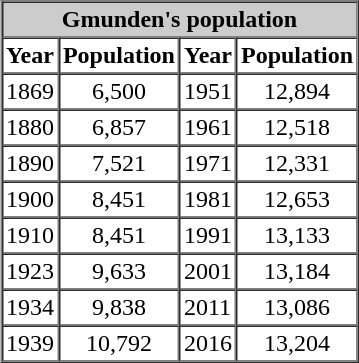<table border="1" cellpadding="2" cellspacing="0" align="right" textalign="right" style="margin-left:1em;">
<tr --- bgcolor="#CCCCCC">
<th colspan="6" align="center">Gmunden's population</th>
</tr>
<tr --- bgcolor="#FFFFFF">
<td><strong>Year</strong></td>
<td align="center"><strong>Population</strong></td>
<td><strong>Year</strong></td>
<td align="center"><strong>Population</strong></td>
</tr>
<tr>
<td>1869</td>
<td align="center"> 6,500</td>
<td>1951</td>
<td align="center">12,894</td>
</tr>
<tr>
<td>1880</td>
<td align="center">6,857</td>
<td>1961</td>
<td align="center">12,518</td>
</tr>
<tr>
<td>1890</td>
<td align="center">7,521</td>
<td>1971</td>
<td align="center">12,331</td>
</tr>
<tr>
<td>1900</td>
<td align="center">8,451</td>
<td>1981</td>
<td align="center">12,653</td>
</tr>
<tr>
<td>1910</td>
<td align="center">8,451</td>
<td>1991</td>
<td align="center">13,133</td>
</tr>
<tr>
<td>1923</td>
<td align="center">9,633</td>
<td>2001</td>
<td align="center">13,184</td>
</tr>
<tr>
<td>1934</td>
<td align="center">9,838</td>
<td>2011</td>
<td align="center">13,086</td>
</tr>
<tr>
<td>1939</td>
<td align="center">10,792</td>
<td>2016</td>
<td align="center">13,204</td>
</tr>
<tr>
</tr>
</table>
